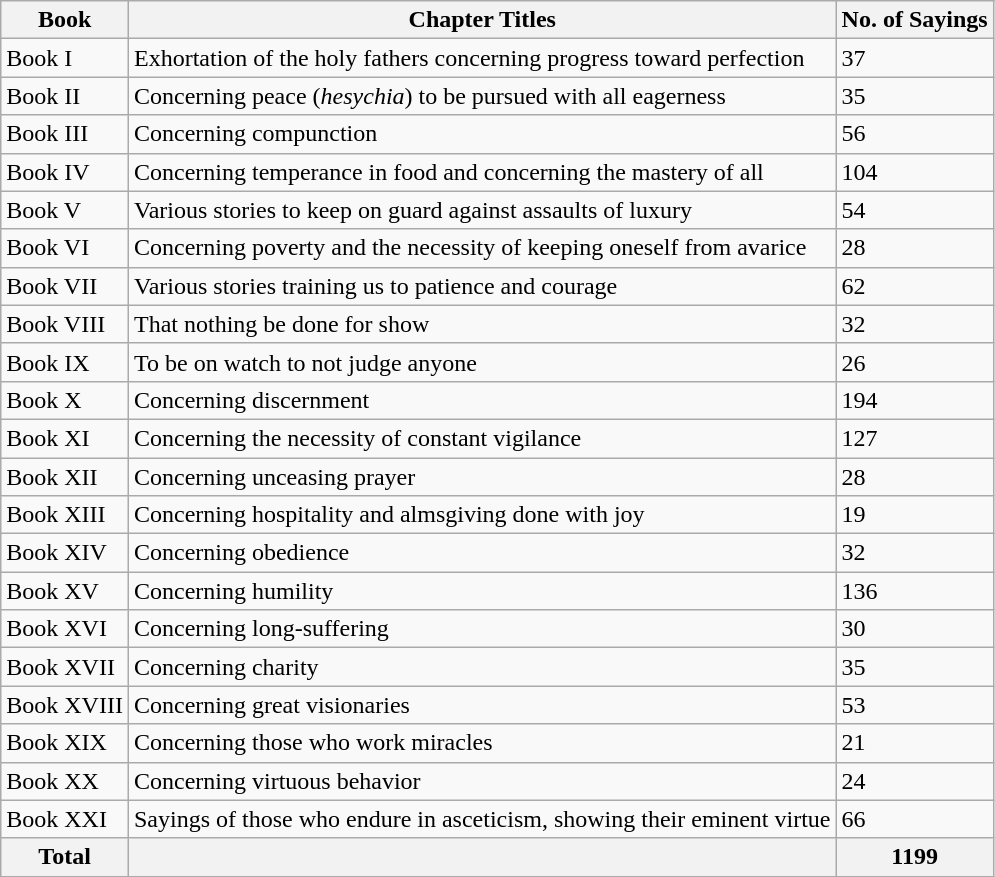<table class="wikitable">
<tr>
<th>Book</th>
<th>Chapter Titles</th>
<th>No. of Sayings</th>
</tr>
<tr>
<td>Book I</td>
<td>Exhortation of the holy fathers concerning progress toward perfection</td>
<td>37</td>
</tr>
<tr>
<td>Book II</td>
<td>Concerning peace (<em>hesychia</em>) to be pursued with all eagerness</td>
<td>35</td>
</tr>
<tr>
<td>Book III</td>
<td>Concerning compunction</td>
<td>56</td>
</tr>
<tr>
<td>Book IV</td>
<td>Concerning temperance in food and concerning the mastery of all</td>
<td>104</td>
</tr>
<tr>
<td>Book V</td>
<td>Various stories to keep on guard against assaults of luxury</td>
<td>54</td>
</tr>
<tr>
<td>Book VI</td>
<td>Concerning poverty and the necessity of keeping oneself from avarice</td>
<td>28</td>
</tr>
<tr>
<td>Book VII</td>
<td>Various stories training us to patience and courage</td>
<td>62</td>
</tr>
<tr>
<td>Book VIII</td>
<td>That nothing be done for show</td>
<td>32</td>
</tr>
<tr>
<td>Book IX</td>
<td>To be on watch to not judge anyone</td>
<td>26</td>
</tr>
<tr>
<td>Book X</td>
<td>Concerning discernment</td>
<td>194</td>
</tr>
<tr>
<td>Book XI</td>
<td>Concerning the necessity of constant vigilance</td>
<td>127</td>
</tr>
<tr>
<td>Book XII</td>
<td>Concerning unceasing prayer</td>
<td>28</td>
</tr>
<tr>
<td>Book XIII</td>
<td>Concerning hospitality and almsgiving done with joy</td>
<td>19</td>
</tr>
<tr>
<td>Book XIV</td>
<td>Concerning obedience</td>
<td>32</td>
</tr>
<tr>
<td>Book XV</td>
<td>Concerning humility</td>
<td>136</td>
</tr>
<tr>
<td>Book XVI</td>
<td>Concerning long-suffering</td>
<td>30</td>
</tr>
<tr>
<td>Book XVII</td>
<td>Concerning charity</td>
<td>35</td>
</tr>
<tr>
<td>Book XVIII</td>
<td>Concerning great visionaries</td>
<td>53</td>
</tr>
<tr>
<td>Book XIX</td>
<td>Concerning those who work miracles</td>
<td>21</td>
</tr>
<tr>
<td>Book XX</td>
<td>Concerning virtuous behavior</td>
<td>24</td>
</tr>
<tr>
<td>Book XXI</td>
<td>Sayings of those who endure in asceticism, showing their eminent virtue</td>
<td>66</td>
</tr>
<tr>
<th>Total</th>
<th></th>
<th>1199</th>
</tr>
</table>
